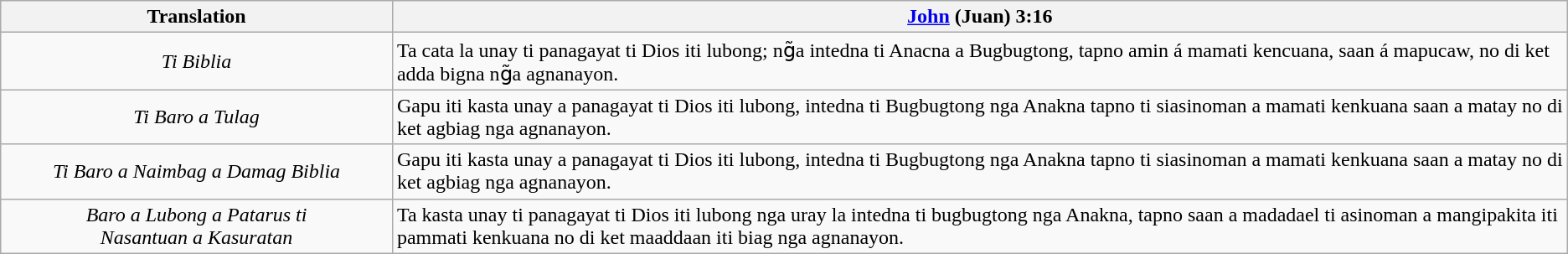<table class="wikitable">
<tr>
<th align="center" width="25%">Translation</th>
<th><a href='#'>John</a> (Juan) 3:16</th>
</tr>
<tr>
<td align="center"><em>Ti Biblia</em></td>
<td>Ta cata la unay ti panagayat ti Dios iti lubong; ng̃a intedna ti Anacna a Bugbugtong, tapno amin á mamati kencuana, saan á mapucaw, no di ket adda bigna ng̃a agnanayon.</td>
</tr>
<tr>
<td align="center"><em>Ti Baro a Tulag</em></td>
<td>Gapu iti kasta unay a panagayat ti Dios iti lubong, intedna ti Bugbugtong nga Anakna tapno ti siasinoman a mamati kenkuana saan a matay no di ket agbiag nga agnanayon.</td>
</tr>
<tr>
<td align="center"><em>Ti Baro a Naimbag a Damag Biblia</em></td>
<td>Gapu iti kasta unay a panagayat ti Dios iti lubong, intedna ti Bugbugtong nga Anakna tapno ti siasinoman a mamati kenkuana saan a matay no di ket agbiag nga agnanayon.</td>
</tr>
<tr>
<td align="center"><em>Baro a Lubong a Patarus ti<br>Nasantuan a Kasuratan</em></td>
<td>Ta kasta unay ti panagayat ti Dios iti lubong nga uray la intedna ti bugbugtong nga Anakna, tapno saan a madadael ti asinoman a mangipakita iti pammati kenkuana no di ket maaddaan iti biag nga agnanayon.</td>
</tr>
</table>
